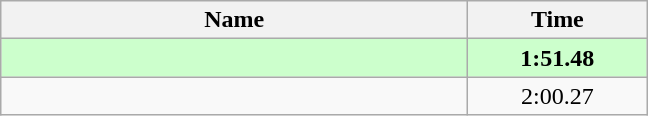<table class="wikitable" style="text-align:center;">
<tr>
<th style="width:19em">Name</th>
<th style="width:7em">Time</th>
</tr>
<tr bgcolor=ccffcc>
<td align=left><strong></strong></td>
<td><strong>1:51.48</strong></td>
</tr>
<tr>
<td align=left></td>
<td>2:00.27</td>
</tr>
</table>
